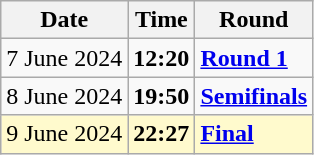<table class="wikitable">
<tr>
<th>Date</th>
<th>Time</th>
<th>Round</th>
</tr>
<tr>
<td>7 June 2024</td>
<td><strong>12:20</strong></td>
<td><strong><a href='#'>Round 1</a></strong></td>
</tr>
<tr>
<td>8 June 2024</td>
<td><strong>19:50</strong></td>
<td><strong><a href='#'>Semifinals</a></strong></td>
</tr>
<tr style=background:lemonchiffon>
<td>9 June 2024</td>
<td><strong>22:27</strong></td>
<td><strong><a href='#'>Final</a></strong></td>
</tr>
</table>
